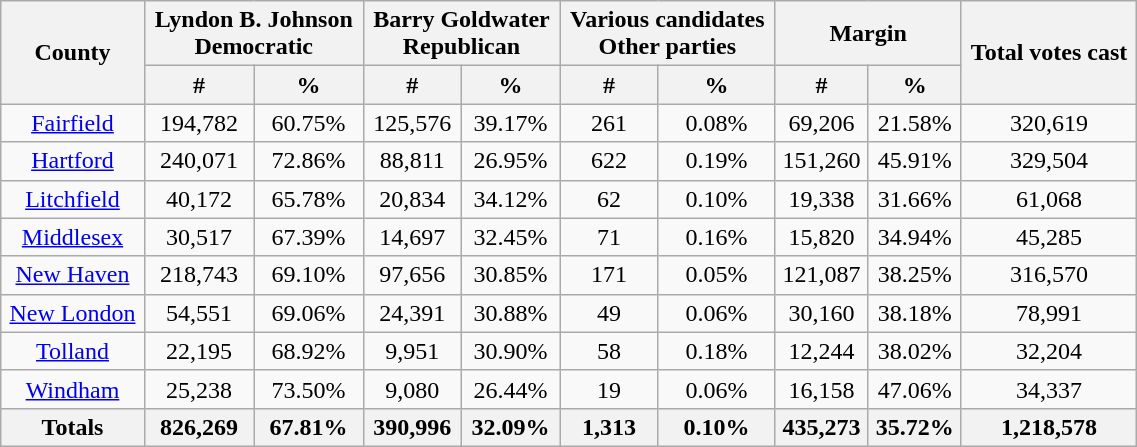<table width="60%"  class="wikitable sortable" style="text-align:center">
<tr>
<th style="text-align:center;" rowspan="2">County</th>
<th style="text-align:center;" colspan="2">Lyndon B. Johnson<br>Democratic</th>
<th style="text-align:center;" colspan="2">Barry Goldwater<br>Republican</th>
<th style="text-align:center;" colspan="2">Various candidates<br>Other parties</th>
<th style="text-align:center;" colspan="2">Margin</th>
<th style="text-align:center;" rowspan="2">Total votes cast</th>
</tr>
<tr>
<th style="text-align:center;" data-sort-type="number">#</th>
<th style="text-align:center;" data-sort-type="number">%</th>
<th style="text-align:center;" data-sort-type="number">#</th>
<th style="text-align:center;" data-sort-type="number">%</th>
<th style="text-align:center;" data-sort-type="number">#</th>
<th style="text-align:center;" data-sort-type="number">%</th>
<th style="text-align:center;" data-sort-type="number">#</th>
<th style="text-align:center;" data-sort-type="number">%</th>
</tr>
<tr style="text-align:center;">
<td><a href='#'>Fairfield</a></td>
<td>194,782</td>
<td>60.75%</td>
<td>125,576</td>
<td>39.17%</td>
<td>261</td>
<td>0.08%</td>
<td>69,206</td>
<td>21.58%</td>
<td>320,619</td>
</tr>
<tr style="text-align:center;">
<td><a href='#'>Hartford</a></td>
<td>240,071</td>
<td>72.86%</td>
<td>88,811</td>
<td>26.95%</td>
<td>622</td>
<td>0.19%</td>
<td>151,260</td>
<td>45.91%</td>
<td>329,504</td>
</tr>
<tr style="text-align:center;">
<td><a href='#'>Litchfield</a></td>
<td>40,172</td>
<td>65.78%</td>
<td>20,834</td>
<td>34.12%</td>
<td>62</td>
<td>0.10%</td>
<td>19,338</td>
<td>31.66%</td>
<td>61,068</td>
</tr>
<tr style="text-align:center;">
<td><a href='#'>Middlesex</a></td>
<td>30,517</td>
<td>67.39%</td>
<td>14,697</td>
<td>32.45%</td>
<td>71</td>
<td>0.16%</td>
<td>15,820</td>
<td>34.94%</td>
<td>45,285</td>
</tr>
<tr style="text-align:center;">
<td><a href='#'>New Haven</a></td>
<td>218,743</td>
<td>69.10%</td>
<td>97,656</td>
<td>30.85%</td>
<td>171</td>
<td>0.05%</td>
<td>121,087</td>
<td>38.25%</td>
<td>316,570</td>
</tr>
<tr style="text-align:center;">
<td><a href='#'>New London</a></td>
<td>54,551</td>
<td>69.06%</td>
<td>24,391</td>
<td>30.88%</td>
<td>49</td>
<td>0.06%</td>
<td>30,160</td>
<td>38.18%</td>
<td>78,991</td>
</tr>
<tr style="text-align:center;">
<td><a href='#'>Tolland</a></td>
<td>22,195</td>
<td>68.92%</td>
<td>9,951</td>
<td>30.90%</td>
<td>58</td>
<td>0.18%</td>
<td>12,244</td>
<td>38.02%</td>
<td>32,204</td>
</tr>
<tr style="text-align:center;">
<td><a href='#'>Windham</a></td>
<td>25,238</td>
<td>73.50%</td>
<td>9,080</td>
<td>26.44%</td>
<td>19</td>
<td>0.06%</td>
<td>16,158</td>
<td>47.06%</td>
<td>34,337</td>
</tr>
<tr>
<th>Totals</th>
<th>826,269</th>
<th>67.81%</th>
<th>390,996</th>
<th>32.09%</th>
<th>1,313</th>
<th>0.10%</th>
<th>435,273</th>
<th>35.72%</th>
<th>1,218,578</th>
</tr>
</table>
